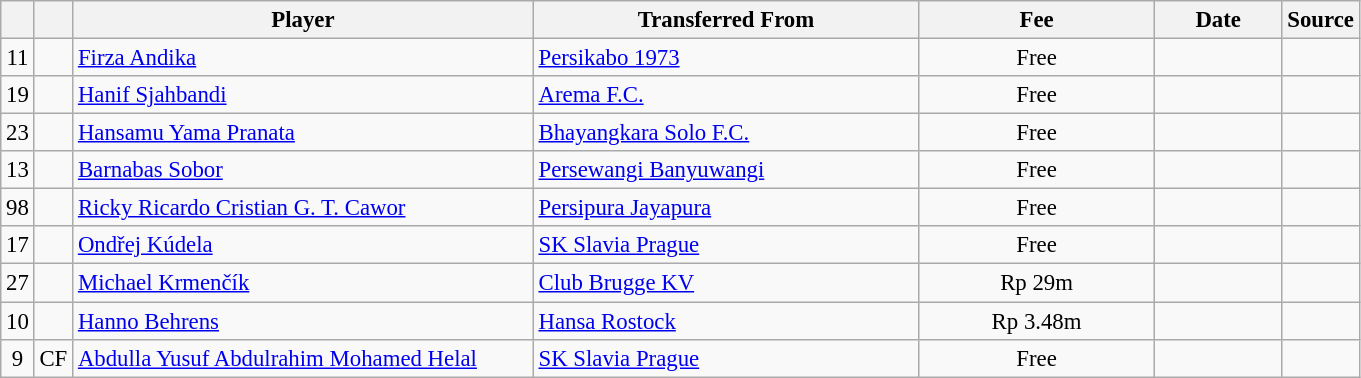<table class="wikitable plainrowheaders sortable" style="font-size:95%">
<tr>
<th></th>
<th></th>
<th scope="col" style="width:300px;">Player</th>
<th scope="col" style="width:250px;">Transferred From</th>
<th scope="col" style="width:150px;">Fee</th>
<th scope="col" style="width:78px;">Date</th>
<th>Source</th>
</tr>
<tr>
<td align=center>11</td>
<td align=center></td>
<td> <a href='#'>Firza Andika</a></td>
<td> <a href='#'>Persikabo 1973</a></td>
<td align=center>Free</td>
<td align=center></td>
<td align=center></td>
</tr>
<tr>
<td align=center>19</td>
<td align=center></td>
<td> <a href='#'>Hanif Sjahbandi</a></td>
<td> <a href='#'>Arema F.C.</a></td>
<td align=center>Free</td>
<td align=center></td>
<td align=center></td>
</tr>
<tr>
<td align=center>23</td>
<td align=center></td>
<td> <a href='#'>Hansamu Yama Pranata</a></td>
<td> <a href='#'>Bhayangkara Solo F.C.</a></td>
<td align=center>Free</td>
<td align=center></td>
<td align=center></td>
</tr>
<tr>
<td align=center>13</td>
<td align=center></td>
<td> <a href='#'>Barnabas Sobor</a></td>
<td> <a href='#'>Persewangi Banyuwangi</a></td>
<td align=center>Free</td>
<td align=center></td>
<td align=center></td>
</tr>
<tr>
<td align=center>98</td>
<td align=center></td>
<td> <a href='#'>Ricky Ricardo Cristian G. T. Cawor</a></td>
<td> <a href='#'>Persipura Jayapura</a></td>
<td align=center>Free</td>
<td align=center></td>
<td align=center></td>
</tr>
<tr>
<td align=center>17</td>
<td align=center></td>
<td> <a href='#'>Ondřej Kúdela</a></td>
<td> <a href='#'>SK Slavia Prague</a></td>
<td align=center>Free</td>
<td align=center></td>
<td align=center></td>
</tr>
<tr>
<td align=center>27</td>
<td align=center></td>
<td> <a href='#'>Michael Krmenčík</a></td>
<td> <a href='#'>Club Brugge KV</a></td>
<td align=center>Rp 29m</td>
<td align=center></td>
<td align=center></td>
</tr>
<tr>
<td align=center>10</td>
<td align=center></td>
<td> <a href='#'>Hanno Behrens</a></td>
<td> <a href='#'>Hansa Rostock</a></td>
<td align=center>Rp 3.48m</td>
<td align=center></td>
<td align=center></td>
</tr>
<tr>
<td align=center>9</td>
<td align=center>CF</td>
<td> <a href='#'>Abdulla Yusuf Abdulrahim Mohamed Helal</a></td>
<td> <a href='#'>SK Slavia Prague</a></td>
<td align=center>Free</td>
<td align=center></td>
<td align=center></td>
</tr>
</table>
